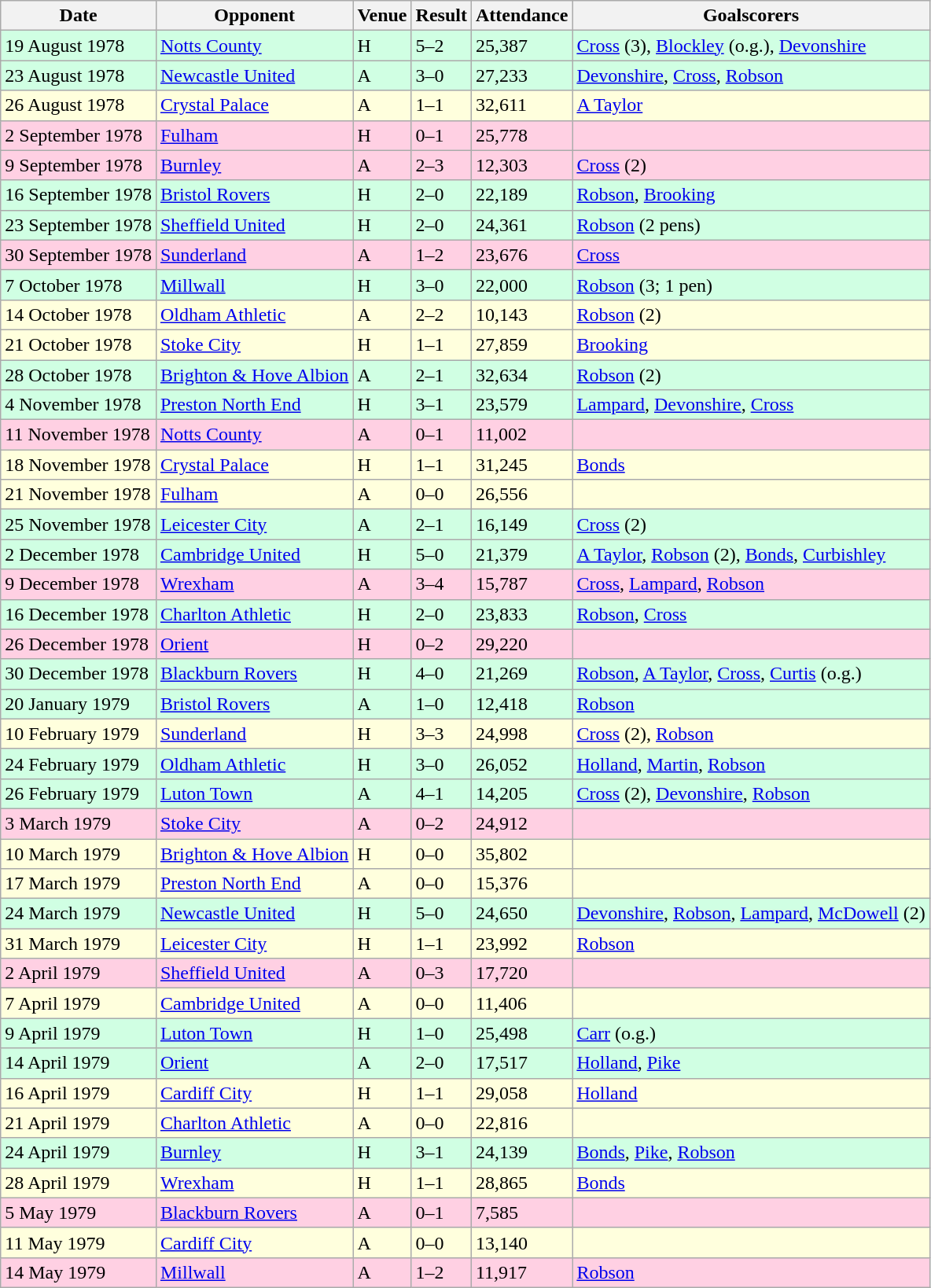<table class="wikitable">
<tr>
<th>Date</th>
<th>Opponent</th>
<th>Venue</th>
<th>Result</th>
<th>Attendance</th>
<th>Goalscorers</th>
</tr>
<tr style="background-color: #d0ffe3;">
<td>19 August 1978</td>
<td><a href='#'>Notts County</a></td>
<td>H</td>
<td>5–2</td>
<td>25,387</td>
<td><a href='#'>Cross</a> (3), <a href='#'>Blockley</a> (o.g.), <a href='#'>Devonshire</a></td>
</tr>
<tr style="background-color: #d0ffe3;">
<td>23 August 1978</td>
<td><a href='#'>Newcastle United</a></td>
<td>A</td>
<td>3–0</td>
<td>27,233</td>
<td><a href='#'>Devonshire</a>, <a href='#'>Cross</a>, <a href='#'>Robson</a></td>
</tr>
<tr style="background-color: #ffffdd;">
<td>26 August 1978</td>
<td><a href='#'>Crystal Palace</a></td>
<td>A</td>
<td>1–1</td>
<td>32,611</td>
<td><a href='#'>A Taylor</a></td>
</tr>
<tr style="background-color: #ffd0e3;">
<td>2 September 1978</td>
<td><a href='#'>Fulham</a></td>
<td>H</td>
<td>0–1</td>
<td>25,778</td>
<td></td>
</tr>
<tr style="background-color: #ffd0e3;">
<td>9 September 1978</td>
<td><a href='#'>Burnley</a></td>
<td>A</td>
<td>2–3</td>
<td>12,303</td>
<td><a href='#'>Cross</a> (2)</td>
</tr>
<tr style="background-color: #d0ffe3;">
<td>16 September 1978</td>
<td><a href='#'>Bristol Rovers</a></td>
<td>H</td>
<td>2–0</td>
<td>22,189</td>
<td><a href='#'>Robson</a>, <a href='#'>Brooking</a></td>
</tr>
<tr style="background-color: #d0ffe3;">
<td>23 September 1978</td>
<td><a href='#'>Sheffield United</a></td>
<td>H</td>
<td>2–0</td>
<td>24,361</td>
<td><a href='#'>Robson</a> (2 pens)</td>
</tr>
<tr style="background-color: #ffd0e3;">
<td>30 September 1978</td>
<td><a href='#'>Sunderland</a></td>
<td>A</td>
<td>1–2</td>
<td>23,676</td>
<td><a href='#'>Cross</a></td>
</tr>
<tr style="background-color: #d0ffe3;">
<td>7 October 1978</td>
<td><a href='#'>Millwall</a></td>
<td>H</td>
<td>3–0</td>
<td>22,000</td>
<td><a href='#'>Robson</a> (3; 1 pen)</td>
</tr>
<tr style="background-color: #ffffdd;">
<td>14 October 1978</td>
<td><a href='#'>Oldham Athletic</a></td>
<td>A</td>
<td>2–2</td>
<td>10,143</td>
<td><a href='#'>Robson</a> (2)</td>
</tr>
<tr style="background-color: #ffffdd;">
<td>21 October 1978</td>
<td><a href='#'>Stoke City</a></td>
<td>H</td>
<td>1–1</td>
<td>27,859</td>
<td><a href='#'>Brooking</a></td>
</tr>
<tr style="background-color: #d0ffe3;">
<td>28 October 1978</td>
<td><a href='#'>Brighton & Hove Albion</a></td>
<td>A</td>
<td>2–1</td>
<td>32,634</td>
<td><a href='#'>Robson</a> (2)</td>
</tr>
<tr style="background-color: #d0ffe3;">
<td>4 November 1978</td>
<td><a href='#'>Preston North End</a></td>
<td>H</td>
<td>3–1</td>
<td>23,579</td>
<td><a href='#'>Lampard</a>, <a href='#'>Devonshire</a>, <a href='#'>Cross</a></td>
</tr>
<tr style="background-color: #ffd0e3;">
<td>11 November 1978</td>
<td><a href='#'>Notts County</a></td>
<td>A</td>
<td>0–1</td>
<td>11,002</td>
<td></td>
</tr>
<tr style="background-color: #ffffdd;">
<td>18 November 1978</td>
<td><a href='#'>Crystal Palace</a></td>
<td>H</td>
<td>1–1</td>
<td>31,245</td>
<td><a href='#'>Bonds</a></td>
</tr>
<tr style="background-color: #ffffdd;">
<td>21 November 1978</td>
<td><a href='#'>Fulham</a></td>
<td>A</td>
<td>0–0</td>
<td>26,556</td>
<td></td>
</tr>
<tr style="background-color: #d0ffe3;">
<td>25 November 1978</td>
<td><a href='#'>Leicester City</a></td>
<td>A</td>
<td>2–1</td>
<td>16,149</td>
<td><a href='#'>Cross</a> (2)</td>
</tr>
<tr style="background-color: #d0ffe3;">
<td>2 December 1978</td>
<td><a href='#'>Cambridge United</a></td>
<td>H</td>
<td>5–0</td>
<td>21,379</td>
<td><a href='#'>A Taylor</a>, <a href='#'>Robson</a> (2), <a href='#'>Bonds</a>, <a href='#'>Curbishley</a></td>
</tr>
<tr style="background-color: #ffd0e3;">
<td>9 December 1978</td>
<td><a href='#'>Wrexham</a></td>
<td>A</td>
<td>3–4</td>
<td>15,787</td>
<td><a href='#'>Cross</a>, <a href='#'>Lampard</a>, <a href='#'>Robson</a></td>
</tr>
<tr style="background-color: #d0ffe3;">
<td>16 December 1978</td>
<td><a href='#'>Charlton Athletic</a></td>
<td>H</td>
<td>2–0</td>
<td>23,833</td>
<td><a href='#'>Robson</a>, <a href='#'>Cross</a></td>
</tr>
<tr style="background-color: #ffd0e3;">
<td>26 December 1978</td>
<td><a href='#'>Orient</a></td>
<td>H</td>
<td>0–2</td>
<td>29,220</td>
<td></td>
</tr>
<tr style="background-color: #d0ffe3;">
<td>30 December 1978</td>
<td><a href='#'>Blackburn Rovers</a></td>
<td>H</td>
<td>4–0</td>
<td>21,269</td>
<td><a href='#'>Robson</a>, <a href='#'>A Taylor</a>, <a href='#'>Cross</a>, <a href='#'>Curtis</a> (o.g.)</td>
</tr>
<tr style="background-color: #d0ffe3;">
<td>20 January 1979</td>
<td><a href='#'>Bristol Rovers</a></td>
<td>A</td>
<td>1–0</td>
<td>12,418</td>
<td><a href='#'>Robson</a></td>
</tr>
<tr style="background-color: #ffffdd;">
<td>10 February 1979</td>
<td><a href='#'>Sunderland</a></td>
<td>H</td>
<td>3–3</td>
<td>24,998</td>
<td><a href='#'>Cross</a> (2), <a href='#'>Robson</a></td>
</tr>
<tr style="background-color: #d0ffe3;">
<td>24 February 1979</td>
<td><a href='#'>Oldham Athletic</a></td>
<td>H</td>
<td>3–0</td>
<td>26,052</td>
<td><a href='#'>Holland</a>, <a href='#'>Martin</a>, <a href='#'>Robson</a></td>
</tr>
<tr style="background-color: #d0ffe3;">
<td>26 February 1979</td>
<td><a href='#'>Luton Town</a></td>
<td>A</td>
<td>4–1</td>
<td>14,205</td>
<td><a href='#'>Cross</a> (2), <a href='#'>Devonshire</a>, <a href='#'>Robson</a></td>
</tr>
<tr style="background-color: #ffd0e3;">
<td>3 March 1979</td>
<td><a href='#'>Stoke City</a></td>
<td>A</td>
<td>0–2</td>
<td>24,912</td>
<td></td>
</tr>
<tr style="background-color: #ffffdd;">
<td>10 March 1979</td>
<td><a href='#'>Brighton & Hove Albion</a></td>
<td>H</td>
<td>0–0</td>
<td>35,802</td>
<td></td>
</tr>
<tr style="background-color: #ffffdd;">
<td>17 March 1979</td>
<td><a href='#'>Preston North End</a></td>
<td>A</td>
<td>0–0</td>
<td>15,376</td>
<td></td>
</tr>
<tr style="background-color: #d0ffe3;">
<td>24 March 1979</td>
<td><a href='#'>Newcastle United</a></td>
<td>H</td>
<td>5–0</td>
<td>24,650</td>
<td><a href='#'>Devonshire</a>, <a href='#'>Robson</a>, <a href='#'>Lampard</a>, <a href='#'>McDowell</a> (2)</td>
</tr>
<tr style="background-color: #ffffdd;">
<td>31 March 1979</td>
<td><a href='#'>Leicester City</a></td>
<td>H</td>
<td>1–1</td>
<td>23,992</td>
<td><a href='#'>Robson</a></td>
</tr>
<tr style="background-color: #ffd0e3;">
<td>2 April 1979</td>
<td><a href='#'>Sheffield United</a></td>
<td>A</td>
<td>0–3</td>
<td>17,720</td>
<td></td>
</tr>
<tr style="background-color: #ffffdd;">
<td>7 April 1979</td>
<td><a href='#'>Cambridge United</a></td>
<td>A</td>
<td>0–0</td>
<td>11,406</td>
<td></td>
</tr>
<tr style="background-color: #d0ffe3;">
<td>9 April 1979</td>
<td><a href='#'>Luton Town</a></td>
<td>H</td>
<td>1–0</td>
<td>25,498</td>
<td><a href='#'>Carr</a> (o.g.)</td>
</tr>
<tr style="background-color: #d0ffe3;">
<td>14 April 1979</td>
<td><a href='#'>Orient</a></td>
<td>A</td>
<td>2–0</td>
<td>17,517</td>
<td><a href='#'>Holland</a>, <a href='#'>Pike</a></td>
</tr>
<tr style="background-color: #ffffdd;">
<td>16 April 1979</td>
<td><a href='#'>Cardiff City</a></td>
<td>H</td>
<td>1–1</td>
<td>29,058</td>
<td><a href='#'>Holland</a></td>
</tr>
<tr style="background-color: #ffffdd;">
<td>21 April 1979</td>
<td><a href='#'>Charlton Athletic</a></td>
<td>A</td>
<td>0–0</td>
<td>22,816</td>
<td></td>
</tr>
<tr style="background-color: #d0ffe3;">
<td>24 April 1979</td>
<td><a href='#'>Burnley</a></td>
<td>H</td>
<td>3–1</td>
<td>24,139</td>
<td><a href='#'>Bonds</a>, <a href='#'>Pike</a>, <a href='#'>Robson</a></td>
</tr>
<tr style="background-color: #ffffdd;">
<td>28 April 1979</td>
<td><a href='#'>Wrexham</a></td>
<td>H</td>
<td>1–1</td>
<td>28,865</td>
<td><a href='#'>Bonds</a></td>
</tr>
<tr style="background-color: #ffd0e3;">
<td>5 May 1979</td>
<td><a href='#'>Blackburn Rovers</a></td>
<td>A</td>
<td>0–1</td>
<td>7,585</td>
<td></td>
</tr>
<tr style="background-color: #ffffdd;">
<td>11 May 1979</td>
<td><a href='#'>Cardiff City</a></td>
<td>A</td>
<td>0–0</td>
<td>13,140</td>
<td></td>
</tr>
<tr style="background-color: #ffd0e3;">
<td>14 May 1979</td>
<td><a href='#'>Millwall</a></td>
<td>A</td>
<td>1–2</td>
<td>11,917</td>
<td><a href='#'>Robson</a></td>
</tr>
</table>
